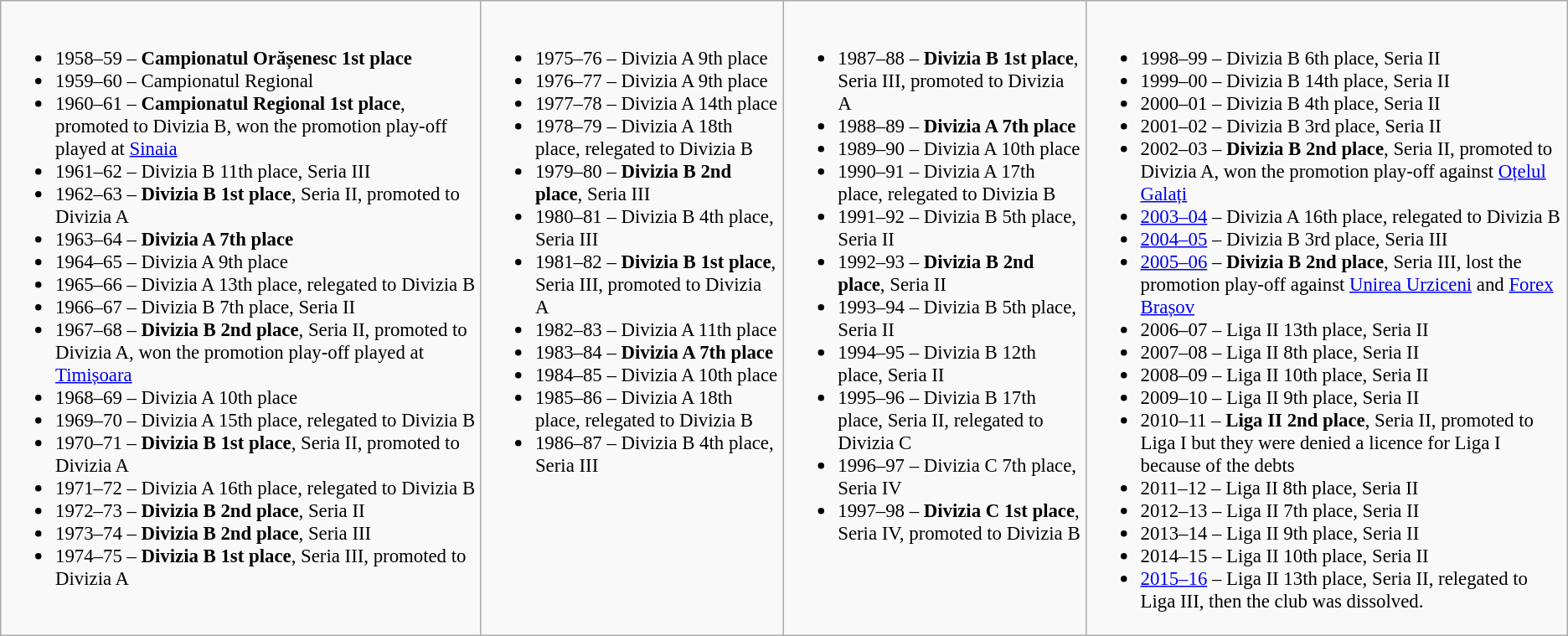<table class="wikitable">
<tr style="vertical-align: top; font-size: 95%;">
<td><br><ul><li>1958–59 – <strong>Campionatul Orășenesc 1st place</strong></li><li>1959–60 – Campionatul Regional</li><li>1960–61 – <strong>Campionatul Regional  1st place</strong>, promoted to Divizia B, won the promotion play-off played at <a href='#'>Sinaia</a></li><li>1961–62 – Divizia B 11th place, Seria III</li><li>1962–63 – <strong>Divizia B  1st place</strong>, Seria II, promoted to Divizia A</li><li>1963–64 – <strong>Divizia A  7th place</strong></li><li>1964–65 – Divizia A  9th place</li><li>1965–66 – Divizia A 13th place, relegated to Divizia B</li><li>1966–67 – Divizia B  7th place, Seria II</li><li>1967–68 – <strong>Divizia B  2nd place</strong>, Seria II, promoted to Divizia A, won the promotion play-off played at <a href='#'>Timișoara</a></li><li>1968–69 – Divizia A 10th place</li><li>1969–70 – Divizia A 15th place, relegated to Divizia B</li><li>1970–71 – <strong>Divizia B  1st place</strong>, Seria II, promoted to Divizia A</li><li>1971–72 – Divizia A 16th place, relegated to Divizia B</li><li>1972–73 – <strong>Divizia B  2nd place</strong>, Seria II</li><li>1973–74 – <strong>Divizia B  2nd place</strong>, Seria III</li><li>1974–75 – <strong>Divizia B  1st place</strong>, Seria III, promoted to Divizia A</li></ul></td>
<td><br><ul><li>1975–76 – Divizia A  9th place</li><li>1976–77 – Divizia A  9th place</li><li>1977–78 – Divizia A 14th place</li><li>1978–79 – Divizia A 18th place, relegated to Divizia B</li><li>1979–80 – <strong>Divizia B  2nd place</strong>, Seria III</li><li>1980–81 – Divizia B  4th place, Seria III</li><li>1981–82 – <strong>Divizia B  1st place</strong>, Seria III, promoted to Divizia A</li><li>1982–83 – Divizia A 11th place</li><li>1983–84 – <strong>Divizia A  7th place</strong></li><li>1984–85 – Divizia A 10th place</li><li>1985–86 – Divizia A 18th place, relegated to Divizia B</li><li>1986–87 – Divizia B  4th place, Seria III</li></ul></td>
<td><br><ul><li>1987–88 – <strong>Divizia B  1st place</strong>, Seria III, promoted to Divizia A</li><li>1988–89 – <strong>Divizia A  7th place</strong></li><li>1989–90 – Divizia A 10th place</li><li>1990–91 – Divizia A 17th place, relegated to Divizia B</li><li>1991–92 – Divizia B  5th place, Seria II</li><li>1992–93 – <strong>Divizia B  2nd place</strong>, Seria II</li><li>1993–94 – Divizia B  5th place, Seria II</li><li>1994–95 – Divizia B 12th place, Seria II</li><li>1995–96 – Divizia B 17th place, Seria II, relegated to Divizia C</li><li>1996–97 – Divizia C  7th place, Seria IV</li><li>1997–98 – <strong>Divizia C  1st place</strong>, Seria IV, promoted to Divizia B</li></ul></td>
<td><br><ul><li>1998–99 – Divizia B  6th place, Seria II</li><li>1999–00 – Divizia B 14th place, Seria II</li><li>2000–01 – Divizia B  4th place, Seria II</li><li>2001–02 – Divizia B  3rd place, Seria II</li><li>2002–03 – <strong>Divizia B  2nd place</strong>, Seria II, promoted to Divizia A, won the promotion play-off against <a href='#'>Oțelul Galați</a></li><li><a href='#'>2003–04</a> – Divizia A 16th place, relegated to Divizia B</li><li><a href='#'>2004–05</a> – Divizia B  3rd place, Seria III</li><li><a href='#'>2005–06</a> – <strong>Divizia B  2nd place</strong>, Seria III, lost the promotion play-off against <a href='#'>Unirea Urziceni</a> and <a href='#'>Forex Brașov</a></li><li>2006–07 – Liga II   13th place, Seria II</li><li>2007–08 – Liga II    8th place, Seria II</li><li>2008–09 – Liga II   10th place, Seria II</li><li>2009–10 – Liga II    9th place, Seria II</li><li>2010–11 – <strong>Liga II    2nd place</strong>, Seria II, promoted to Liga I but they were denied a licence for Liga I because of the debts</li><li>2011–12 – Liga II    8th place, Seria II</li><li>2012–13 – Liga II    7th place, Seria II</li><li>2013–14 – Liga II    9th place, Seria II</li><li>2014–15 – Liga II   10th place, Seria II</li><li><a href='#'>2015–16</a> – Liga II   13th place, Seria II, relegated to Liga III, then the club was dissolved.</li></ul></td>
</tr>
</table>
